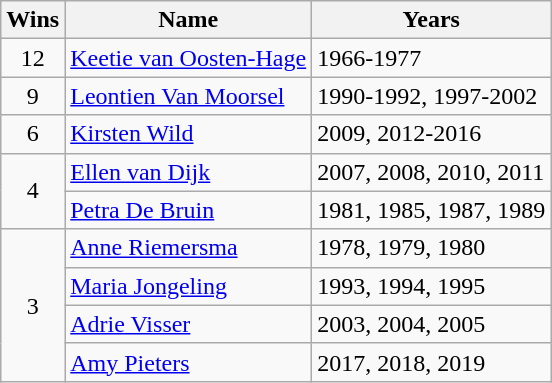<table class="wikitable">
<tr>
<th>Wins</th>
<th>Name</th>
<th>Years</th>
</tr>
<tr>
<td align=center rowspan=1>12</td>
<td><a href='#'>Keetie van Oosten-Hage</a></td>
<td align=left>1966-1977</td>
</tr>
<tr>
<td align=center rowspan=1>9</td>
<td><a href='#'>Leontien Van Moorsel</a></td>
<td align=left>1990-1992, 1997-2002</td>
</tr>
<tr>
<td align=center rowspan=1>6</td>
<td><a href='#'>Kirsten Wild</a></td>
<td align=left>2009, 2012-2016</td>
</tr>
<tr>
<td align=center rowspan=2>4</td>
<td><a href='#'>Ellen van Dijk</a></td>
<td align=left>2007, 2008, 2010, 2011</td>
</tr>
<tr>
<td><a href='#'>Petra De Bruin</a></td>
<td align=left>1981, 1985, 1987, 1989</td>
</tr>
<tr>
<td align=center rowspan=4>3</td>
<td><a href='#'>Anne Riemersma</a></td>
<td align=left>1978, 1979, 1980</td>
</tr>
<tr>
<td><a href='#'>Maria Jongeling</a></td>
<td align=left>1993, 1994, 1995</td>
</tr>
<tr>
<td><a href='#'>Adrie Visser</a></td>
<td align=left>2003, 2004, 2005</td>
</tr>
<tr>
<td><a href='#'>Amy Pieters</a></td>
<td align=left>2017, 2018, 2019</td>
</tr>
</table>
